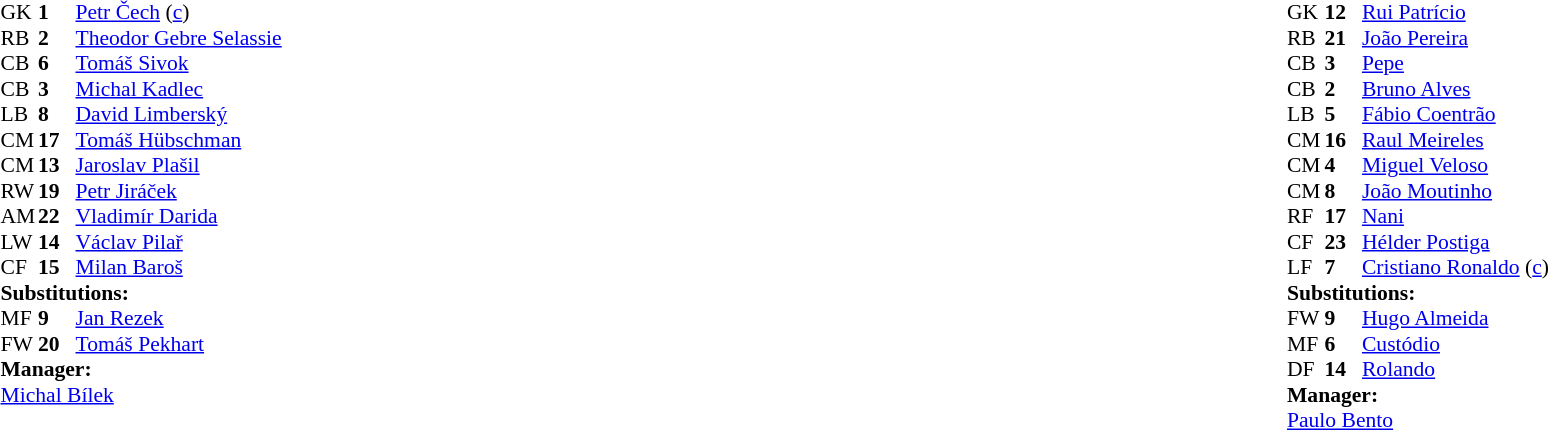<table style="width:100%;">
<tr>
<td style="vertical-align:top; width:40%;"><br><table style="font-size:90%" cellspacing="0" cellpadding="0">
<tr>
<th width="25"></th>
<th width="25"></th>
</tr>
<tr>
<td>GK</td>
<td><strong>1</strong></td>
<td><a href='#'>Petr Čech</a> (<a href='#'>c</a>)</td>
</tr>
<tr>
<td>RB</td>
<td><strong>2</strong></td>
<td><a href='#'>Theodor Gebre Selassie</a></td>
</tr>
<tr>
<td>CB</td>
<td><strong>6</strong></td>
<td><a href='#'>Tomáš Sivok</a></td>
</tr>
<tr>
<td>CB</td>
<td><strong>3</strong></td>
<td><a href='#'>Michal Kadlec</a></td>
</tr>
<tr>
<td>LB</td>
<td><strong>8</strong></td>
<td><a href='#'>David Limberský</a></td>
<td></td>
</tr>
<tr>
<td>CM</td>
<td><strong>17</strong></td>
<td><a href='#'>Tomáš Hübschman</a></td>
<td></td>
<td></td>
</tr>
<tr>
<td>CM</td>
<td><strong>13</strong></td>
<td><a href='#'>Jaroslav Plašil</a></td>
</tr>
<tr>
<td>RW</td>
<td><strong>19</strong></td>
<td><a href='#'>Petr Jiráček</a></td>
</tr>
<tr>
<td>AM</td>
<td><strong>22</strong></td>
<td><a href='#'>Vladimír Darida</a></td>
<td></td>
<td></td>
</tr>
<tr>
<td>LW</td>
<td><strong>14</strong></td>
<td><a href='#'>Václav Pilař</a></td>
</tr>
<tr>
<td>CF</td>
<td><strong>15</strong></td>
<td><a href='#'>Milan Baroš</a></td>
</tr>
<tr>
<td colspan=3><strong>Substitutions:</strong></td>
</tr>
<tr>
<td>MF</td>
<td><strong>9</strong></td>
<td><a href='#'>Jan Rezek</a></td>
<td></td>
<td></td>
</tr>
<tr>
<td>FW</td>
<td><strong>20</strong></td>
<td><a href='#'>Tomáš Pekhart</a></td>
<td></td>
<td></td>
</tr>
<tr>
<td colspan=3><strong>Manager:</strong></td>
</tr>
<tr>
<td colspan=3><a href='#'>Michal Bílek</a></td>
</tr>
</table>
</td>
<td valign="top"></td>
<td style="vertical-align:top; width:50%;"><br><table style="font-size:90%; margin:auto;" cellspacing="0" cellpadding="0">
<tr>
<th width=25></th>
<th width=25></th>
</tr>
<tr>
<td>GK</td>
<td><strong>12</strong></td>
<td><a href='#'>Rui Patrício</a></td>
</tr>
<tr>
<td>RB</td>
<td><strong>21</strong></td>
<td><a href='#'>João Pereira</a></td>
</tr>
<tr>
<td>CB</td>
<td><strong>3</strong></td>
<td><a href='#'>Pepe</a></td>
</tr>
<tr>
<td>CB</td>
<td><strong>2</strong></td>
<td><a href='#'>Bruno Alves</a></td>
</tr>
<tr>
<td>LB</td>
<td><strong>5</strong></td>
<td><a href='#'>Fábio Coentrão</a></td>
</tr>
<tr>
<td>CM</td>
<td><strong>16</strong></td>
<td><a href='#'>Raul Meireles</a></td>
<td></td>
<td></td>
</tr>
<tr>
<td>CM</td>
<td><strong>4</strong></td>
<td><a href='#'>Miguel Veloso</a></td>
<td></td>
</tr>
<tr>
<td>CM</td>
<td><strong>8</strong></td>
<td><a href='#'>João Moutinho</a></td>
</tr>
<tr>
<td>RF</td>
<td><strong>17</strong></td>
<td><a href='#'>Nani</a></td>
<td></td>
<td></td>
</tr>
<tr>
<td>CF</td>
<td><strong>23</strong></td>
<td><a href='#'>Hélder Postiga</a></td>
<td></td>
<td></td>
</tr>
<tr>
<td>LF</td>
<td><strong>7</strong></td>
<td><a href='#'>Cristiano Ronaldo</a> (<a href='#'>c</a>)</td>
</tr>
<tr>
<td colspan=3><strong>Substitutions:</strong></td>
</tr>
<tr>
<td>FW</td>
<td><strong>9</strong></td>
<td><a href='#'>Hugo Almeida</a></td>
<td></td>
<td></td>
</tr>
<tr>
<td>MF</td>
<td><strong>6</strong></td>
<td><a href='#'>Custódio</a></td>
<td></td>
<td></td>
</tr>
<tr>
<td>DF</td>
<td><strong>14</strong></td>
<td><a href='#'>Rolando</a></td>
<td></td>
<td></td>
</tr>
<tr>
<td colspan=3><strong>Manager:</strong></td>
</tr>
<tr>
<td colspan=3><a href='#'>Paulo Bento</a></td>
</tr>
</table>
</td>
</tr>
</table>
